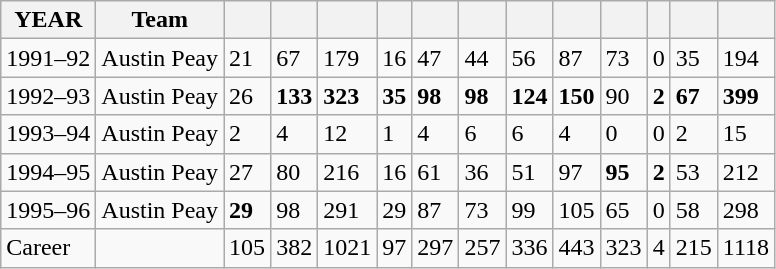<table class="wikitable">
<tr>
<th>YEAR</th>
<th>Team</th>
<th scope="col"></th>
<th scope="col"></th>
<th scope="col"></th>
<th scope="col"></th>
<th scope="col"></th>
<th scope="col"></th>
<th scope="col"></th>
<th scope="col"></th>
<th scope="col"></th>
<th scope="col"></th>
<th scope="col"></th>
<th scope="col"></th>
</tr>
<tr>
<td>1991–92</td>
<td>Austin Peay</td>
<td>21</td>
<td>67</td>
<td>179</td>
<td>16</td>
<td>47</td>
<td>44</td>
<td>56</td>
<td>87</td>
<td>73</td>
<td>0</td>
<td>35</td>
<td>194</td>
</tr>
<tr>
<td>1992–93</td>
<td>Austin Peay</td>
<td>26</td>
<td><strong>133</strong></td>
<td><strong>323</strong></td>
<td><strong>35</strong></td>
<td><strong>98</strong></td>
<td><strong>98</strong></td>
<td><strong>124</strong></td>
<td><strong>150</strong></td>
<td>90</td>
<td><strong>2</strong></td>
<td><strong>67</strong></td>
<td><strong>399</strong></td>
</tr>
<tr>
<td>1993–94</td>
<td>Austin Peay</td>
<td>2</td>
<td>4</td>
<td>12</td>
<td>1</td>
<td>4</td>
<td>6</td>
<td>6</td>
<td>4</td>
<td>0</td>
<td>0</td>
<td>2</td>
<td>15</td>
</tr>
<tr>
<td>1994–95</td>
<td>Austin Peay</td>
<td>27</td>
<td>80</td>
<td>216</td>
<td>16</td>
<td>61</td>
<td>36</td>
<td>51</td>
<td>97</td>
<td><strong>95</strong></td>
<td><strong>2</strong></td>
<td>53</td>
<td>212</td>
</tr>
<tr>
<td>1995–96</td>
<td>Austin Peay</td>
<td><strong>29</strong></td>
<td>98</td>
<td>291</td>
<td>29</td>
<td>87</td>
<td>73</td>
<td>99</td>
<td>105</td>
<td>65</td>
<td>0</td>
<td>58</td>
<td>298</td>
</tr>
<tr>
<td>Career</td>
<td></td>
<td>105</td>
<td>382</td>
<td>1021</td>
<td>97</td>
<td>297</td>
<td>257</td>
<td>336</td>
<td>443</td>
<td>323</td>
<td>4</td>
<td>215</td>
<td>1118</td>
</tr>
</table>
